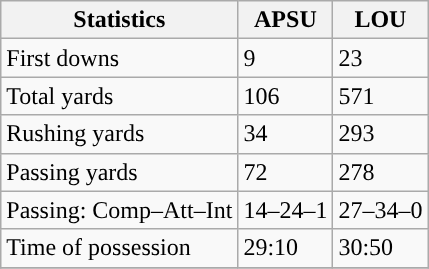<table class="wikitable" style="float: left;">
<tr>
<th>Statistics</th>
<th>APSU</th>
<th>LOU</th>
</tr>
<tr>
<td>First downs</td>
<td>9</td>
<td>23</td>
</tr>
<tr>
<td>Total yards</td>
<td>106</td>
<td>571</td>
</tr>
<tr>
<td>Rushing yards</td>
<td>34</td>
<td>293</td>
</tr>
<tr>
<td>Passing yards</td>
<td>72</td>
<td>278</td>
</tr>
<tr>
<td>Passing: Comp–Att–Int</td>
<td>14–24–1</td>
<td>27–34–0</td>
</tr>
<tr>
<td>Time of possession</td>
<td>29:10</td>
<td>30:50</td>
</tr>
<tr>
</tr>
</table>
